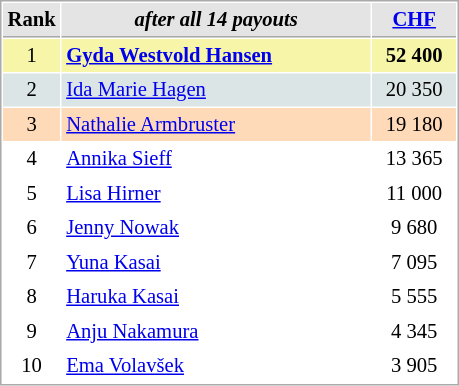<table cellspacing="1" cellpadding="3" style="border:1px solid #AAAAAA;font-size:86%">
<tr style="background-color: #E4E4E4;">
<th style="border-bottom:1px solid #AAAAAA; width: 10px;">Rank</th>
<th style="border-bottom:1px solid #AAAAAA; width: 200px;"><em>after all 14 payouts</em></th>
<th style="border-bottom:1px solid #AAAAAA; width: 50px;"><a href='#'>CHF</a></th>
</tr>
<tr style="background:#f7f6a8;">
<td align=center>1</td>
<td><strong> <a href='#'>Gyda Westvold Hansen</a></strong></td>
<td align=center><strong>52 400</strong></td>
</tr>
<tr style="background:#dce5e5;">
<td align=center>2</td>
<td> <a href='#'>Ida Marie Hagen</a></td>
<td align=center>20 350</td>
</tr>
<tr style="background:#ffdab9;">
<td align=center>3</td>
<td> <a href='#'>Nathalie Armbruster</a></td>
<td align=center>19 180</td>
</tr>
<tr>
<td align=center>4</td>
<td> <a href='#'>Annika Sieff</a></td>
<td align=center>13 365</td>
</tr>
<tr>
<td align=center>5</td>
<td> <a href='#'>Lisa Hirner</a></td>
<td align=center>11 000</td>
</tr>
<tr>
<td align=center>6</td>
<td> <a href='#'>Jenny Nowak</a></td>
<td align=center>9 680</td>
</tr>
<tr>
<td align=center>7</td>
<td> <a href='#'>Yuna Kasai</a></td>
<td align=center>7 095</td>
</tr>
<tr>
<td align=center>8</td>
<td> <a href='#'>Haruka Kasai</a></td>
<td align=center>5 555</td>
</tr>
<tr>
<td align=center>9</td>
<td> <a href='#'>Anju Nakamura</a></td>
<td align=center>4 345</td>
</tr>
<tr>
<td align=center>10</td>
<td> <a href='#'>Ema Volavšek</a></td>
<td align=center>3 905</td>
</tr>
</table>
